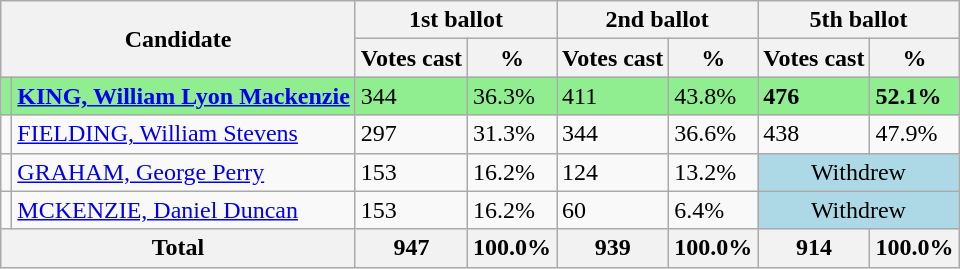<table class="wikitable">
<tr>
<th rowspan="2" colspan="2">Candidate</th>
<th colspan="2">1st ballot</th>
<th colspan="2">2nd ballot</th>
<th colspan="2">5th ballot</th>
</tr>
<tr>
<th>Votes cast</th>
<th>%</th>
<th>Votes cast</th>
<th>%</th>
<th>Votes cast</th>
<th>%</th>
</tr>
<tr style="background:lightgreen;">
<td></td>
<td><strong><a href='#'>KING, William Lyon Mackenzie</a></strong></td>
<td>344</td>
<td>36.3%</td>
<td>411</td>
<td>43.8%</td>
<td><strong>476</strong></td>
<td><strong>52.1%</strong></td>
</tr>
<tr>
<td></td>
<td><a href='#'>FIELDING, William Stevens</a></td>
<td>297</td>
<td>31.3%</td>
<td>344</td>
<td>36.6%</td>
<td>438</td>
<td>47.9%</td>
</tr>
<tr>
<td></td>
<td><a href='#'>GRAHAM, George Perry</a></td>
<td>153</td>
<td>16.2%</td>
<td>124</td>
<td>13.2%</td>
<td style="text-align:center; background:lightblue;" colspan="2">Withdrew</td>
</tr>
<tr>
<td></td>
<td><a href='#'>MCKENZIE, Daniel Duncan</a></td>
<td>153</td>
<td>16.2%</td>
<td>60</td>
<td>6.4%</td>
<td style="text-align:center; background:lightblue;" colspan="2">Withdrew</td>
</tr>
<tr>
<th colspan="2">Total</th>
<th>947</th>
<th>100.0%</th>
<th>939</th>
<th>100.0%</th>
<th>914</th>
<th>100.0%</th>
</tr>
</table>
